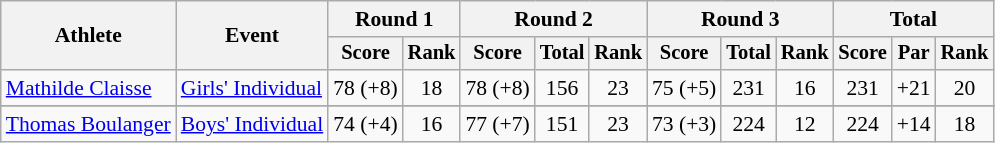<table class="wikitable" style="font-size:90%">
<tr>
<th rowspan="2">Athlete</th>
<th rowspan="2">Event</th>
<th colspan="2">Round 1</th>
<th colspan="3">Round 2</th>
<th colspan="3">Round 3</th>
<th colspan="3">Total</th>
</tr>
<tr style="font-size:95%">
<th>Score</th>
<th>Rank</th>
<th>Score</th>
<th>Total</th>
<th>Rank</th>
<th>Score</th>
<th>Total</th>
<th>Rank</th>
<th>Score</th>
<th>Par</th>
<th>Rank</th>
</tr>
<tr align=center>
<td align=left><a href='#'>Mathilde Claisse</a></td>
<td align=left><a href='#'>Girls' Individual</a></td>
<td>78 (+8)</td>
<td>18</td>
<td>78 (+8)</td>
<td>156</td>
<td>23</td>
<td>75 (+5)</td>
<td>231</td>
<td>16</td>
<td>231</td>
<td>+21</td>
<td>20</td>
</tr>
<tr>
</tr>
<tr align=center>
<td align=left><a href='#'>Thomas Boulanger</a></td>
<td align=left><a href='#'>Boys' Individual</a></td>
<td>74 (+4)</td>
<td>16</td>
<td>77 (+7)</td>
<td>151</td>
<td>23</td>
<td>73 (+3)</td>
<td>224</td>
<td>12</td>
<td>224</td>
<td>+14</td>
<td>18</td>
</tr>
</table>
